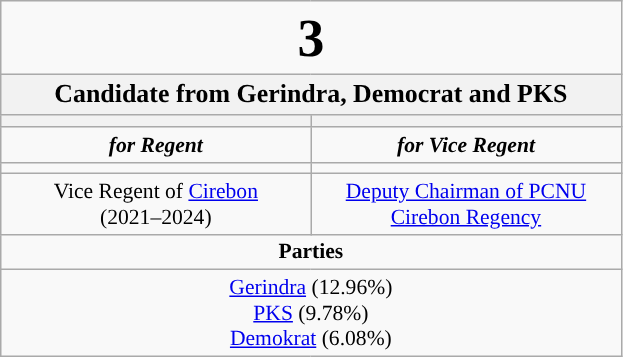<table class="wikitable" style="font-size:90%; text-align:center;">
<tr>
<td colspan=2><big><big><big><big><big><strong>3</strong></big></big></big></big></big></td>
</tr>
<tr>
<th colspan=2><big>Candidate from Gerindra, Democrat and PKS</big></th>
</tr>
<tr>
<th style="width:3em; font-size:135%; background:#"></th>
<th style="width:3em; font-size:135%; background:#"></th>
</tr>
<tr style="color:#000; font-size:100%; background:#">
<td style="width:3em; width:200px;"><strong><em>for Regent</em></strong></td>
<td style="width:3em; width:200px;"><strong><em>for Vice Regent</em></strong></td>
</tr>
<tr>
<td></td>
<td></td>
</tr>
<tr>
<td>Vice Regent of <a href='#'>Cirebon</a><br>(2021–2024)</td>
<td><a href='#'>Deputy Chairman of PCNU Cirebon Regency</a></td>
</tr>
<tr>
<td colspan=2><strong>Parties</strong></td>
</tr>
<tr>
<td colspan=2> <a href='#'>Gerindra</a> (12.96%)<br><a href='#'>PKS</a> (9.78%)<br><a href='#'>Demokrat</a> (6.08%)</td>
</tr>
</table>
